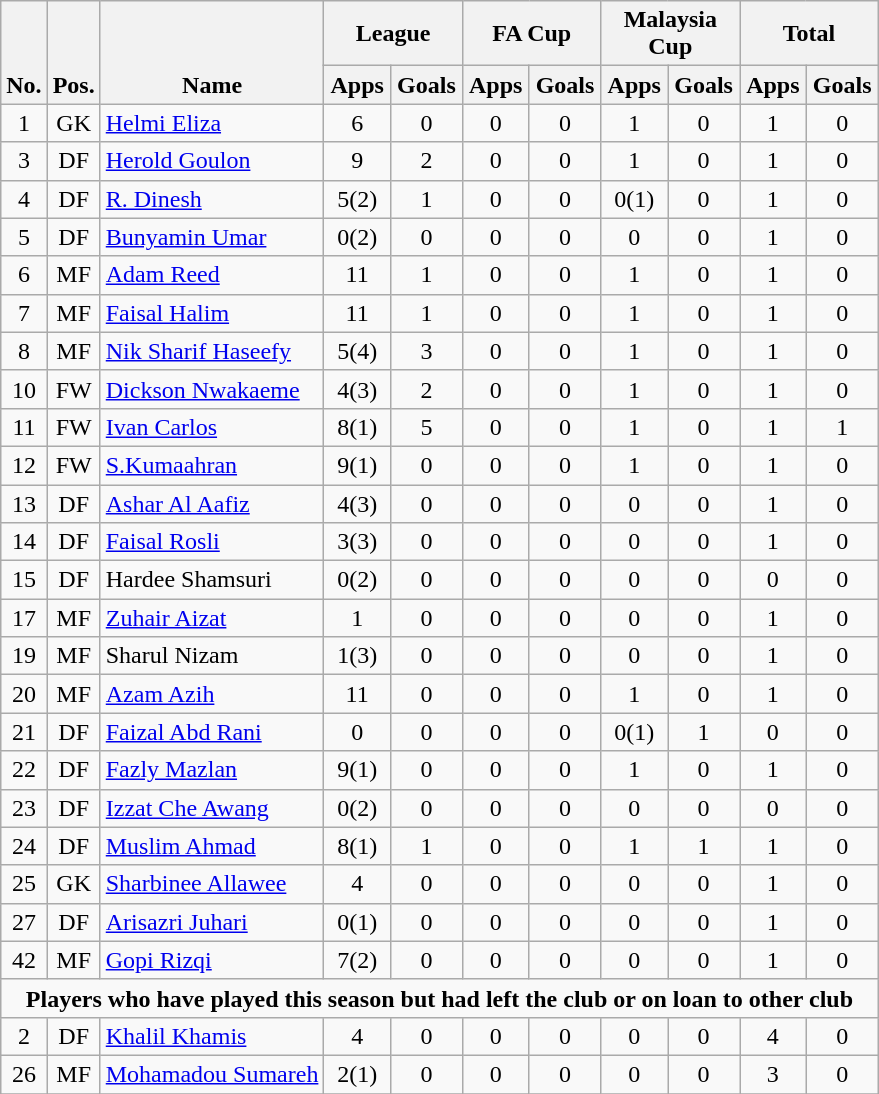<table class="wikitable" style="text-align:center">
<tr>
<th rowspan="2" valign="bottom">No.</th>
<th rowspan="2" valign="bottom">Pos.</th>
<th rowspan="2" valign="bottom">Name</th>
<th colspan="2" width="85">League</th>
<th colspan="2" width="85">FA Cup</th>
<th colspan="2" width="85">Malaysia Cup</th>
<th colspan="2" width="85">Total</th>
</tr>
<tr>
<th>Apps</th>
<th>Goals</th>
<th>Apps</th>
<th>Goals</th>
<th>Apps</th>
<th>Goals</th>
<th>Apps</th>
<th>Goals</th>
</tr>
<tr>
<td>1</td>
<td>GK</td>
<td align="left"> <a href='#'>Helmi Eliza</a></td>
<td>6</td>
<td>0</td>
<td>0</td>
<td>0</td>
<td>1</td>
<td>0</td>
<td>1</td>
<td>0</td>
</tr>
<tr>
<td>3</td>
<td>DF</td>
<td align="left"> <a href='#'>Herold Goulon</a></td>
<td>9</td>
<td>2</td>
<td>0</td>
<td>0</td>
<td>1</td>
<td>0</td>
<td>1</td>
<td>0</td>
</tr>
<tr>
<td>4</td>
<td>DF</td>
<td align="left"> <a href='#'>R. Dinesh</a></td>
<td>5(2)</td>
<td>1</td>
<td>0</td>
<td>0</td>
<td>0(1)</td>
<td>0</td>
<td>1</td>
<td>0</td>
</tr>
<tr>
<td>5</td>
<td>DF</td>
<td align="left"> <a href='#'>Bunyamin Umar</a></td>
<td>0(2)</td>
<td>0</td>
<td>0</td>
<td>0</td>
<td>0</td>
<td>0</td>
<td>1</td>
<td>0</td>
</tr>
<tr>
<td>6</td>
<td>MF</td>
<td align="left"> <a href='#'>Adam Reed</a></td>
<td>11</td>
<td>1</td>
<td>0</td>
<td>0</td>
<td>1</td>
<td>0</td>
<td>1</td>
<td>0</td>
</tr>
<tr>
<td>7</td>
<td>MF</td>
<td align="left"> <a href='#'>Faisal Halim</a></td>
<td>11</td>
<td>1</td>
<td>0</td>
<td>0</td>
<td>1</td>
<td>0</td>
<td>1</td>
<td>0</td>
</tr>
<tr>
<td>8</td>
<td>MF</td>
<td align="left"> <a href='#'>Nik Sharif Haseefy</a></td>
<td>5(4)</td>
<td>3</td>
<td>0</td>
<td>0</td>
<td>1</td>
<td>0</td>
<td>1</td>
<td>0</td>
</tr>
<tr>
<td>10</td>
<td>FW</td>
<td align="left"> <a href='#'>Dickson Nwakaeme</a></td>
<td>4(3)</td>
<td>2</td>
<td>0</td>
<td>0</td>
<td>1</td>
<td>0</td>
<td>1</td>
<td>0</td>
</tr>
<tr>
<td>11</td>
<td>FW</td>
<td align="left"> <a href='#'>Ivan Carlos</a></td>
<td>8(1)</td>
<td>5</td>
<td>0</td>
<td>0</td>
<td>1</td>
<td>0</td>
<td>1</td>
<td>1</td>
</tr>
<tr>
<td>12</td>
<td>FW</td>
<td align="left"> <a href='#'>S.Kumaahran</a></td>
<td>9(1)</td>
<td>0</td>
<td>0</td>
<td>0</td>
<td>1</td>
<td>0</td>
<td>1</td>
<td>0</td>
</tr>
<tr>
<td>13</td>
<td>DF</td>
<td align="left"> <a href='#'>Ashar Al Aafiz</a></td>
<td>4(3)</td>
<td>0</td>
<td>0</td>
<td>0</td>
<td>0</td>
<td>0</td>
<td>1</td>
<td>0</td>
</tr>
<tr>
<td>14</td>
<td>DF</td>
<td align="left"> <a href='#'>Faisal Rosli</a></td>
<td>3(3)</td>
<td>0</td>
<td>0</td>
<td>0</td>
<td>0</td>
<td>0</td>
<td>1</td>
<td>0</td>
</tr>
<tr>
<td>15</td>
<td>DF</td>
<td align="left"> Hardee Shamsuri</td>
<td>0(2)</td>
<td>0</td>
<td>0</td>
<td>0</td>
<td>0</td>
<td>0</td>
<td>0</td>
<td>0</td>
</tr>
<tr>
<td>17</td>
<td>MF</td>
<td align="left"> <a href='#'>Zuhair Aizat</a></td>
<td>1</td>
<td>0</td>
<td>0</td>
<td>0</td>
<td>0</td>
<td>0</td>
<td>1</td>
<td>0</td>
</tr>
<tr>
<td>19</td>
<td>MF</td>
<td align="left"> Sharul Nizam</td>
<td>1(3)</td>
<td>0</td>
<td>0</td>
<td>0</td>
<td>0</td>
<td>0</td>
<td>1</td>
<td>0</td>
</tr>
<tr>
<td>20</td>
<td>MF</td>
<td align="left"> <a href='#'>Azam Azih</a></td>
<td>11</td>
<td>0</td>
<td>0</td>
<td>0</td>
<td>1</td>
<td>0</td>
<td>1</td>
<td>0</td>
</tr>
<tr>
<td>21</td>
<td>DF</td>
<td align="left"> <a href='#'>Faizal Abd Rani</a></td>
<td>0</td>
<td>0</td>
<td>0</td>
<td>0</td>
<td>0(1)</td>
<td>1</td>
<td>0</td>
<td>0</td>
</tr>
<tr>
<td>22</td>
<td>DF</td>
<td align="left"> <a href='#'>Fazly Mazlan</a></td>
<td>9(1)</td>
<td>0</td>
<td>0</td>
<td>0</td>
<td>1</td>
<td>0</td>
<td>1</td>
<td>0</td>
</tr>
<tr>
<td>23</td>
<td>DF</td>
<td align="left"> <a href='#'>Izzat Che Awang</a></td>
<td>0(2)</td>
<td>0</td>
<td>0</td>
<td>0</td>
<td>0</td>
<td>0</td>
<td>0</td>
<td>0</td>
</tr>
<tr>
<td>24</td>
<td>DF</td>
<td align="left"> <a href='#'>Muslim Ahmad</a></td>
<td>8(1)</td>
<td>1</td>
<td>0</td>
<td>0</td>
<td>1</td>
<td>1</td>
<td>1</td>
<td>0</td>
</tr>
<tr>
<td>25</td>
<td>GK</td>
<td align="left"> <a href='#'>Sharbinee Allawee</a></td>
<td>4</td>
<td>0</td>
<td>0</td>
<td>0</td>
<td>0</td>
<td>0</td>
<td>1</td>
<td>0</td>
</tr>
<tr>
<td>27</td>
<td>DF</td>
<td align="left"> <a href='#'>Arisazri Juhari</a></td>
<td>0(1)</td>
<td>0</td>
<td>0</td>
<td>0</td>
<td>0</td>
<td>0</td>
<td>1</td>
<td>0</td>
</tr>
<tr>
<td>42</td>
<td>MF</td>
<td align="left"> <a href='#'>Gopi Rizqi</a></td>
<td>7(2)</td>
<td>0</td>
<td>0</td>
<td>0</td>
<td>0</td>
<td>0</td>
<td>1</td>
<td>0</td>
</tr>
<tr>
<td colspan="17"><strong>Players who have played this season but had left the club or on loan to other club</strong></td>
</tr>
<tr>
<td>2</td>
<td>DF</td>
<td align="left"> <a href='#'>Khalil Khamis</a></td>
<td>4</td>
<td>0</td>
<td>0</td>
<td>0</td>
<td>0</td>
<td>0</td>
<td>4</td>
<td>0</td>
</tr>
<tr>
<td>26</td>
<td>MF</td>
<td align="left"> <a href='#'>Mohamadou Sumareh</a></td>
<td>2(1)</td>
<td>0</td>
<td>0</td>
<td>0</td>
<td>0</td>
<td>0</td>
<td>3</td>
<td>0</td>
</tr>
<tr>
</tr>
</table>
